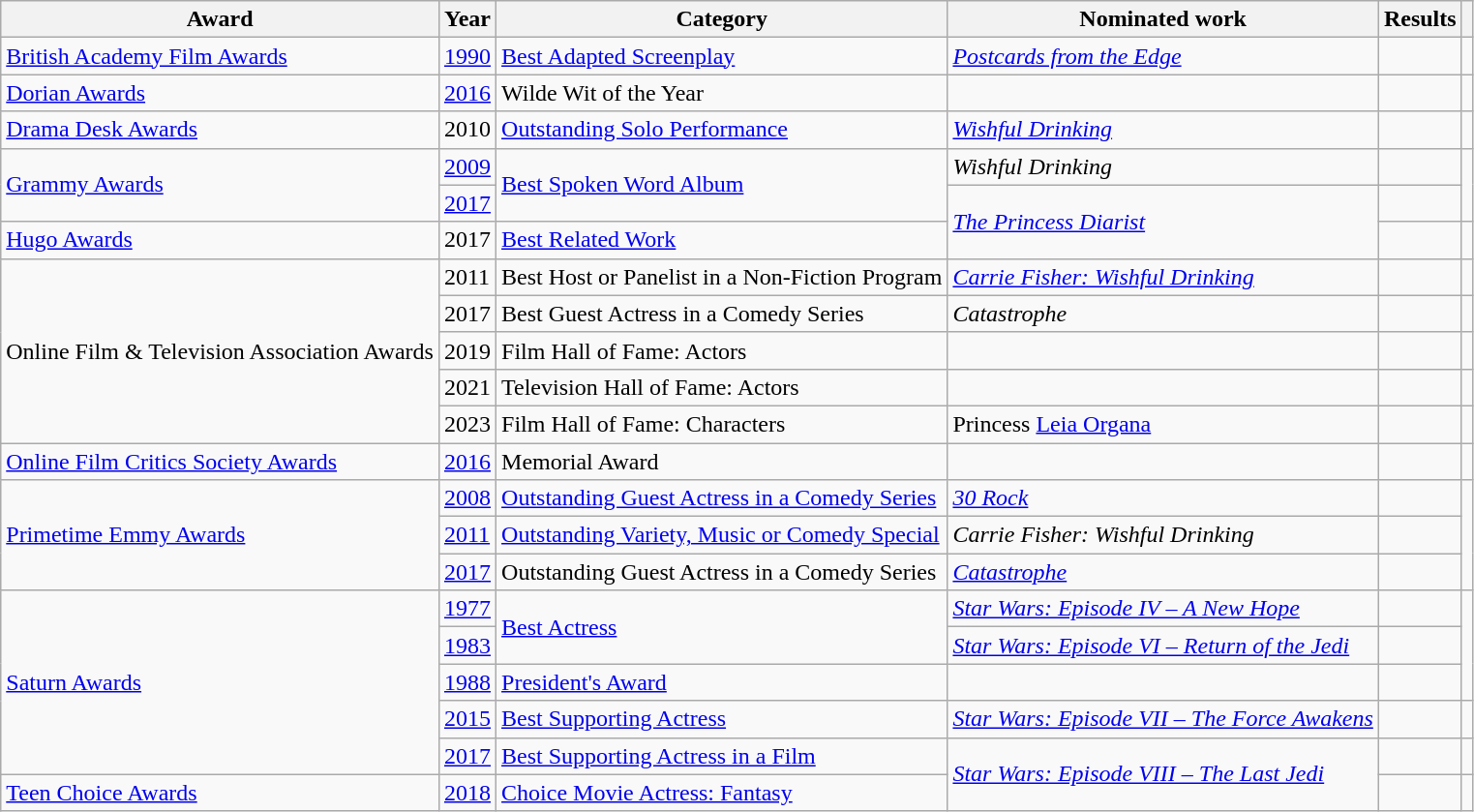<table class="wikitable">
<tr>
<th>Award</th>
<th>Year</th>
<th>Category</th>
<th>Nominated work</th>
<th>Results</th>
<th></th>
</tr>
<tr>
<td><a href='#'>British Academy Film Awards</a></td>
<td><a href='#'>1990</a></td>
<td><a href='#'>Best Adapted Screenplay</a></td>
<td><em><a href='#'>Postcards from the Edge</a></em></td>
<td></td>
<td align="center"></td>
</tr>
<tr>
<td><a href='#'>Dorian Awards</a></td>
<td><a href='#'>2016</a></td>
<td>Wilde Wit of the Year</td>
<td></td>
<td></td>
<td align="center"></td>
</tr>
<tr>
<td><a href='#'>Drama Desk Awards</a></td>
<td>2010</td>
<td><a href='#'>Outstanding Solo Performance</a></td>
<td><em><a href='#'>Wishful Drinking</a></em></td>
<td></td>
<td align="center"></td>
</tr>
<tr>
<td rowspan="2"><a href='#'>Grammy Awards</a></td>
<td><a href='#'>2009</a></td>
<td rowspan="2"><a href='#'>Best Spoken Word Album</a></td>
<td><em>Wishful Drinking</em></td>
<td></td>
<td align="center" rowspan="2"></td>
</tr>
<tr>
<td><a href='#'>2017</a></td>
<td rowspan="2"><em><a href='#'>The Princess Diarist</a></em></td>
<td></td>
</tr>
<tr>
<td><a href='#'>Hugo Awards</a></td>
<td>2017</td>
<td><a href='#'>Best Related Work</a></td>
<td></td>
<td align="center"></td>
</tr>
<tr>
<td rowspan="5">Online Film & Television Association Awards</td>
<td>2011</td>
<td>Best Host or Panelist in a Non-Fiction Program</td>
<td><em><a href='#'>Carrie Fisher: Wishful Drinking</a></em></td>
<td></td>
<td align="center"></td>
</tr>
<tr>
<td>2017</td>
<td>Best Guest Actress in a Comedy Series</td>
<td><em>Catastrophe</em></td>
<td></td>
<td align="center"></td>
</tr>
<tr>
<td>2019</td>
<td>Film Hall of Fame: Actors</td>
<td></td>
<td></td>
<td align="center"></td>
</tr>
<tr>
<td>2021</td>
<td>Television Hall of Fame: Actors</td>
<td></td>
<td></td>
<td align="center"></td>
</tr>
<tr>
<td>2023</td>
<td>Film Hall of Fame: Characters</td>
<td>Princess <a href='#'>Leia Organa</a></td>
<td></td>
<td align="center"></td>
</tr>
<tr>
<td><a href='#'>Online Film Critics Society Awards</a></td>
<td><a href='#'>2016</a></td>
<td>Memorial Award</td>
<td></td>
<td></td>
<td align="center"></td>
</tr>
<tr>
<td rowspan="3"><a href='#'>Primetime Emmy Awards</a></td>
<td><a href='#'>2008</a></td>
<td><a href='#'>Outstanding Guest Actress in a Comedy Series</a></td>
<td><em><a href='#'>30 Rock</a></em></td>
<td></td>
<td align="center" rowspan="3"></td>
</tr>
<tr>
<td><a href='#'>2011</a></td>
<td><a href='#'>Outstanding Variety, Music or Comedy Special</a></td>
<td><em>Carrie Fisher: Wishful Drinking</em></td>
<td></td>
</tr>
<tr>
<td><a href='#'>2017</a></td>
<td>Outstanding Guest Actress in a Comedy Series</td>
<td><a href='#'><em>Catastrophe</em></a></td>
<td></td>
</tr>
<tr>
<td rowspan="5"><a href='#'>Saturn Awards</a></td>
<td><a href='#'>1977</a></td>
<td rowspan="2"><a href='#'>Best Actress</a></td>
<td><em><a href='#'>Star Wars: Episode IV – A New Hope</a></em></td>
<td></td>
<td align="center" rowspan="3"></td>
</tr>
<tr>
<td><a href='#'>1983</a></td>
<td><em><a href='#'>Star Wars: Episode VI – Return of the Jedi</a></em></td>
<td></td>
</tr>
<tr>
<td><a href='#'>1988</a></td>
<td><a href='#'>President's Award</a></td>
<td></td>
<td></td>
</tr>
<tr>
<td><a href='#'>2015</a></td>
<td><a href='#'>Best Supporting Actress</a></td>
<td><em><a href='#'>Star Wars: Episode VII – The Force Awakens</a></em></td>
<td></td>
<td align="center"></td>
</tr>
<tr>
<td><a href='#'>2017</a></td>
<td><a href='#'>Best Supporting Actress in a Film</a></td>
<td rowspan="2"><em><a href='#'>Star Wars: Episode VIII – The Last Jedi</a></em></td>
<td></td>
<td align="center"></td>
</tr>
<tr>
<td><a href='#'>Teen Choice Awards</a></td>
<td><a href='#'>2018</a></td>
<td><a href='#'>Choice Movie Actress: Fantasy</a></td>
<td></td>
<td align="center"></td>
</tr>
</table>
